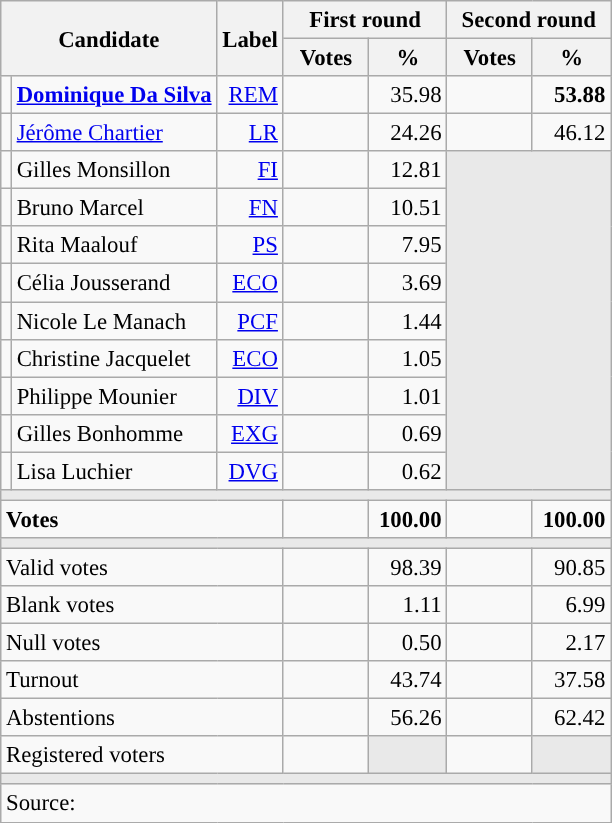<table class="wikitable" style="text-align:right;font-size:95%;">
<tr>
<th rowspan="2" colspan="2">Candidate</th>
<th rowspan="2">Label</th>
<th colspan="2">First round</th>
<th colspan="2">Second round</th>
</tr>
<tr>
<th style="width:50px;">Votes</th>
<th style="width:45px;">%</th>
<th style="width:50px;">Votes</th>
<th style="width:45px;">%</th>
</tr>
<tr>
<td style="color:inherit;background:"></td>
<td style="text-align:left;"><strong><a href='#'>Dominique Da Silva</a></strong></td>
<td><a href='#'>REM</a></td>
<td></td>
<td>35.98</td>
<td><strong></strong></td>
<td><strong>53.88</strong></td>
</tr>
<tr>
<td style="color:inherit;background:"></td>
<td style="text-align:left;"><a href='#'>Jérôme Chartier</a></td>
<td><a href='#'>LR</a></td>
<td></td>
<td>24.26</td>
<td></td>
<td>46.12</td>
</tr>
<tr>
<td style="color:inherit;background:"></td>
<td style="text-align:left;">Gilles Monsillon</td>
<td><a href='#'>FI</a></td>
<td></td>
<td>12.81</td>
<td colspan="2" rowspan="9" style="background:#E9E9E9;"></td>
</tr>
<tr>
<td style="color:inherit;background:"></td>
<td style="text-align:left;">Bruno Marcel</td>
<td><a href='#'>FN</a></td>
<td></td>
<td>10.51</td>
</tr>
<tr>
<td style="color:inherit;background:"></td>
<td style="text-align:left;">Rita Maalouf</td>
<td><a href='#'>PS</a></td>
<td></td>
<td>7.95</td>
</tr>
<tr>
<td style="color:inherit;background:"></td>
<td style="text-align:left;">Célia Jousserand</td>
<td><a href='#'>ECO</a></td>
<td></td>
<td>3.69</td>
</tr>
<tr>
<td style="color:inherit;background:"></td>
<td style="text-align:left;">Nicole Le Manach</td>
<td><a href='#'>PCF</a></td>
<td></td>
<td>1.44</td>
</tr>
<tr>
<td style="color:inherit;background:"></td>
<td style="text-align:left;">Christine Jacquelet</td>
<td><a href='#'>ECO</a></td>
<td></td>
<td>1.05</td>
</tr>
<tr>
<td style="color:inherit;background:"></td>
<td style="text-align:left;">Philippe Mounier</td>
<td><a href='#'>DIV</a></td>
<td></td>
<td>1.01</td>
</tr>
<tr>
<td style="color:inherit;background:"></td>
<td style="text-align:left;">Gilles Bonhomme</td>
<td><a href='#'>EXG</a></td>
<td></td>
<td>0.69</td>
</tr>
<tr>
<td style="color:inherit;background:"></td>
<td style="text-align:left;">Lisa Luchier</td>
<td><a href='#'>DVG</a></td>
<td></td>
<td>0.62</td>
</tr>
<tr>
<td colspan="7" style="background:#E9E9E9;"></td>
</tr>
<tr style="font-weight:bold;">
<td colspan="3" style="text-align:left;">Votes</td>
<td></td>
<td>100.00</td>
<td></td>
<td>100.00</td>
</tr>
<tr>
<td colspan="7" style="background:#E9E9E9;"></td>
</tr>
<tr>
<td colspan="3" style="text-align:left;">Valid votes</td>
<td></td>
<td>98.39</td>
<td></td>
<td>90.85</td>
</tr>
<tr>
<td colspan="3" style="text-align:left;">Blank votes</td>
<td></td>
<td>1.11</td>
<td></td>
<td>6.99</td>
</tr>
<tr>
<td colspan="3" style="text-align:left;">Null votes</td>
<td></td>
<td>0.50</td>
<td></td>
<td>2.17</td>
</tr>
<tr>
<td colspan="3" style="text-align:left;">Turnout</td>
<td></td>
<td>43.74</td>
<td></td>
<td>37.58</td>
</tr>
<tr>
<td colspan="3" style="text-align:left;">Abstentions</td>
<td></td>
<td>56.26</td>
<td></td>
<td>62.42</td>
</tr>
<tr>
<td colspan="3" style="text-align:left;">Registered voters</td>
<td></td>
<td style="color:inherit;background:#E9E9E9;"></td>
<td></td>
<td style="color:inherit;background:#E9E9E9;"></td>
</tr>
<tr>
<td colspan="7" style="background:#E9E9E9;"></td>
</tr>
<tr>
<td colspan="7" style="text-align:left;">Source: </td>
</tr>
</table>
